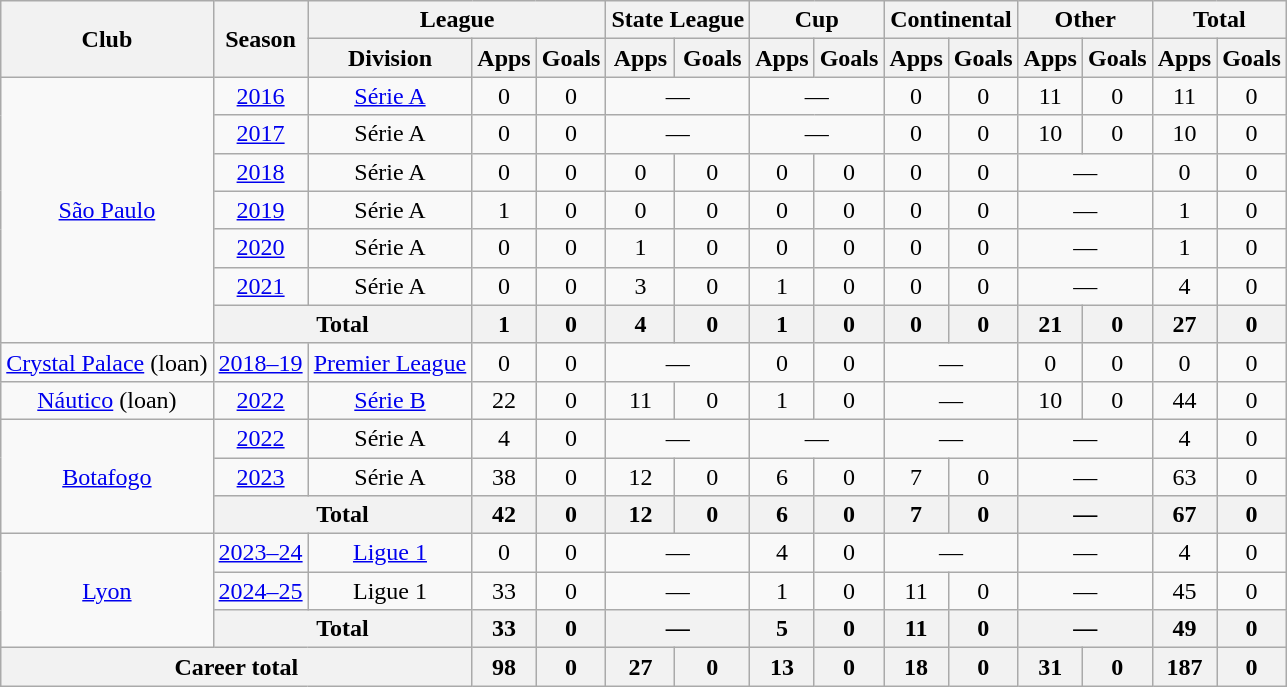<table class="wikitable" style="text-align:center">
<tr>
<th rowspan="2">Club</th>
<th rowspan="2">Season</th>
<th colspan="3">League</th>
<th colspan="2">State League</th>
<th colspan="2">Cup</th>
<th colspan="2">Continental</th>
<th colspan="2">Other</th>
<th colspan="2">Total</th>
</tr>
<tr>
<th>Division</th>
<th>Apps</th>
<th>Goals</th>
<th>Apps</th>
<th>Goals</th>
<th>Apps</th>
<th>Goals</th>
<th>Apps</th>
<th>Goals</th>
<th>Apps</th>
<th>Goals</th>
<th>Apps</th>
<th>Goals</th>
</tr>
<tr>
<td rowspan="7"><a href='#'>São Paulo</a></td>
<td><a href='#'>2016</a></td>
<td><a href='#'>Série A</a></td>
<td>0</td>
<td>0</td>
<td colspan="2">—</td>
<td colspan="2">—</td>
<td>0</td>
<td>0</td>
<td>11</td>
<td>0</td>
<td>11</td>
<td>0</td>
</tr>
<tr>
<td><a href='#'>2017</a></td>
<td>Série A</td>
<td>0</td>
<td>0</td>
<td colspan="2">—</td>
<td colspan="2">—</td>
<td>0</td>
<td>0</td>
<td>10</td>
<td>0</td>
<td>10</td>
<td>0</td>
</tr>
<tr>
<td><a href='#'>2018</a></td>
<td>Série A</td>
<td>0</td>
<td>0</td>
<td>0</td>
<td>0</td>
<td>0</td>
<td>0</td>
<td>0</td>
<td>0</td>
<td colspan="2">—</td>
<td>0</td>
<td>0</td>
</tr>
<tr>
<td><a href='#'>2019</a></td>
<td>Série A</td>
<td>1</td>
<td>0</td>
<td>0</td>
<td>0</td>
<td>0</td>
<td>0</td>
<td>0</td>
<td>0</td>
<td colspan="2">—</td>
<td>1</td>
<td>0</td>
</tr>
<tr>
<td><a href='#'>2020</a></td>
<td>Série A</td>
<td>0</td>
<td>0</td>
<td>1</td>
<td>0</td>
<td>0</td>
<td>0</td>
<td>0</td>
<td>0</td>
<td colspan="2">—</td>
<td>1</td>
<td>0</td>
</tr>
<tr>
<td><a href='#'>2021</a></td>
<td>Série A</td>
<td>0</td>
<td>0</td>
<td>3</td>
<td>0</td>
<td>1</td>
<td>0</td>
<td>0</td>
<td>0</td>
<td colspan="2">—</td>
<td>4</td>
<td>0</td>
</tr>
<tr>
<th colspan="2">Total</th>
<th>1</th>
<th>0</th>
<th>4</th>
<th>0</th>
<th>1</th>
<th>0</th>
<th>0</th>
<th>0</th>
<th>21</th>
<th>0</th>
<th>27</th>
<th>0</th>
</tr>
<tr>
<td><a href='#'>Crystal Palace</a> (loan)</td>
<td><a href='#'>2018–19</a></td>
<td><a href='#'>Premier League</a></td>
<td>0</td>
<td>0</td>
<td colspan="2">—</td>
<td>0</td>
<td>0</td>
<td colspan="2">—</td>
<td>0</td>
<td>0</td>
<td>0</td>
<td>0</td>
</tr>
<tr>
<td><a href='#'>Náutico</a> (loan)</td>
<td><a href='#'>2022</a></td>
<td><a href='#'>Série B</a></td>
<td>22</td>
<td>0</td>
<td>11</td>
<td>0</td>
<td>1</td>
<td>0</td>
<td colspan="2">—</td>
<td>10</td>
<td>0</td>
<td>44</td>
<td>0</td>
</tr>
<tr>
<td rowspan="3"><a href='#'>Botafogo</a></td>
<td><a href='#'>2022</a></td>
<td>Série A</td>
<td>4</td>
<td>0</td>
<td colspan="2">—</td>
<td colspan="2">—</td>
<td colspan="2">—</td>
<td colspan="2">—</td>
<td>4</td>
<td>0</td>
</tr>
<tr>
<td><a href='#'>2023</a></td>
<td>Série A</td>
<td>38</td>
<td>0</td>
<td>12</td>
<td>0</td>
<td>6</td>
<td>0</td>
<td>7</td>
<td>0</td>
<td colspan="2">—</td>
<td>63</td>
<td>0</td>
</tr>
<tr>
<th colspan="2">Total</th>
<th>42</th>
<th>0</th>
<th>12</th>
<th>0</th>
<th>6</th>
<th>0</th>
<th>7</th>
<th>0</th>
<th colspan="2">—</th>
<th>67</th>
<th>0</th>
</tr>
<tr>
<td rowspan="3"><a href='#'>Lyon</a></td>
<td><a href='#'>2023–24</a></td>
<td><a href='#'>Ligue 1</a></td>
<td>0</td>
<td>0</td>
<td colspan="2">—</td>
<td>4</td>
<td>0</td>
<td colspan="2">—</td>
<td colspan="2">—</td>
<td>4</td>
<td>0</td>
</tr>
<tr>
<td><a href='#'>2024–25</a></td>
<td>Ligue 1</td>
<td>33</td>
<td>0</td>
<td colspan="2">—</td>
<td>1</td>
<td>0</td>
<td>11</td>
<td>0</td>
<td colspan="2">—</td>
<td>45</td>
<td>0</td>
</tr>
<tr>
<th colspan="2">Total</th>
<th>33</th>
<th>0</th>
<th colspan="2">—</th>
<th>5</th>
<th>0</th>
<th>11</th>
<th>0</th>
<th colspan="2">—</th>
<th>49</th>
<th>0</th>
</tr>
<tr>
<th colspan="3">Career total</th>
<th>98</th>
<th>0</th>
<th>27</th>
<th>0</th>
<th>13</th>
<th>0</th>
<th>18</th>
<th>0</th>
<th>31</th>
<th>0</th>
<th>187</th>
<th>0</th>
</tr>
</table>
